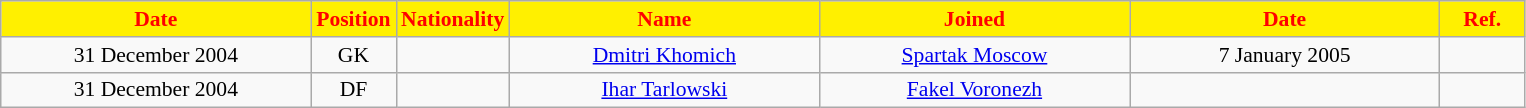<table class="wikitable"  style="text-align:center; font-size:90%; ">
<tr>
<th style="background:#FFF000; color:red; width:200px;">Date</th>
<th style="background:#FFF000; color:red; width:50px;">Position</th>
<th style="background:#FFF000; color:red; width:50px;">Nationality</th>
<th style="background:#FFF000; color:red; width:200px;">Name</th>
<th style="background:#FFF000; color:red; width:200px;">Joined</th>
<th style="background:#FFF000; color:red; width:200px;">Date</th>
<th style="background:#FFF000; color:red; width:50px;">Ref.</th>
</tr>
<tr>
<td>31 December 2004</td>
<td>GK</td>
<td></td>
<td><a href='#'>Dmitri Khomich</a></td>
<td><a href='#'>Spartak Moscow</a></td>
<td>7 January 2005</td>
<td></td>
</tr>
<tr>
<td>31 December 2004</td>
<td>DF</td>
<td></td>
<td><a href='#'>Ihar Tarlowski</a></td>
<td><a href='#'>Fakel Voronezh</a></td>
<td></td>
<td></td>
</tr>
</table>
